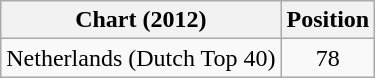<table class="wikitable">
<tr>
<th scope="col">Chart (2012)</th>
<th scope="col">Position</th>
</tr>
<tr>
<td>Netherlands (Dutch Top 40)</td>
<td style="text-align:center">78</td>
</tr>
</table>
